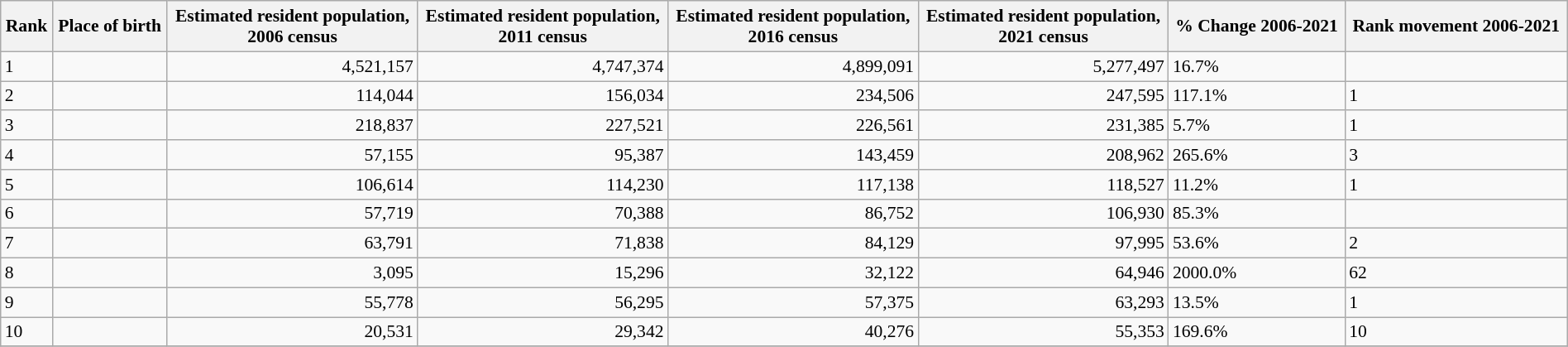<table class="wikitable sortable" style="font-size:90%; width:100%;">
<tr>
<th>Rank</th>
<th>Place of birth</th>
<th>Estimated resident population, <br> 2006 census</th>
<th>Estimated resident population, <br> 2011 census </th>
<th>Estimated resident population, <br> 2016 census</th>
<th>Estimated resident population, <br> 2021 census</th>
<th>% Change 2006-2021</th>
<th>Rank movement 2006-2021</th>
</tr>
<tr>
<td>1</td>
<td></td>
<td style="text-align: right;">4,521,157</td>
<td style="text-align: right;">4,747,374</td>
<td style="text-align: right;">4,899,091</td>
<td style="text-align: right;">5,277,497</td>
<td> 16.7%</td>
<td></td>
</tr>
<tr>
<td>2</td>
<td></td>
<td style="text-align: right;">114,044</td>
<td style="text-align: right;">156,034</td>
<td style="text-align: right;">234,506</td>
<td style="text-align: right;">247,595</td>
<td> 117.1%</td>
<td> 1</td>
</tr>
<tr>
<td>3</td>
<td></td>
<td style="text-align: right;">218,837</td>
<td style="text-align: right;">227,521</td>
<td style="text-align: right;">226,561</td>
<td style="text-align: right;">231,385</td>
<td> 5.7%</td>
<td> 1</td>
</tr>
<tr>
<td>4</td>
<td></td>
<td style="text-align: right;">57,155</td>
<td style="text-align: right;">95,387</td>
<td style="text-align: right;">143,459</td>
<td style="text-align: right;">208,962</td>
<td> 265.6%</td>
<td> 3</td>
</tr>
<tr>
<td>5</td>
<td></td>
<td style="text-align: right;">106,614</td>
<td style="text-align: right;">114,230</td>
<td style="text-align: right;">117,138</td>
<td style="text-align: right;">118,527</td>
<td> 11.2%</td>
<td> 1</td>
</tr>
<tr>
<td>6</td>
<td></td>
<td style="text-align: right;">57,719</td>
<td style="text-align: right;">70,388</td>
<td style="text-align: right;">86,752</td>
<td style="text-align: right;">106,930</td>
<td> 85.3%</td>
<td></td>
</tr>
<tr>
<td>7</td>
<td></td>
<td style="text-align: right;">63,791</td>
<td style="text-align: right;">71,838</td>
<td style="text-align: right;">84,129</td>
<td style="text-align: right;">97,995</td>
<td> 53.6%</td>
<td> 2</td>
</tr>
<tr>
<td>8</td>
<td></td>
<td style="text-align: right;">3,095</td>
<td style="text-align: right;">15,296</td>
<td style="text-align: right;">32,122</td>
<td style="text-align: right;">64,946</td>
<td> 2000.0%</td>
<td> 62</td>
</tr>
<tr>
<td>9</td>
<td></td>
<td style="text-align: right;">55,778</td>
<td style="text-align: right;">56,295</td>
<td style="text-align: right;">57,375</td>
<td style="text-align: right;">63,293</td>
<td> 13.5%</td>
<td> 1</td>
</tr>
<tr>
<td>10</td>
<td></td>
<td style="text-align: right;">20,531</td>
<td style="text-align: right;">29,342</td>
<td style="text-align: right;">40,276</td>
<td style="text-align: right;">55,353</td>
<td> 169.6%</td>
<td> 10</td>
</tr>
<tr>
</tr>
</table>
